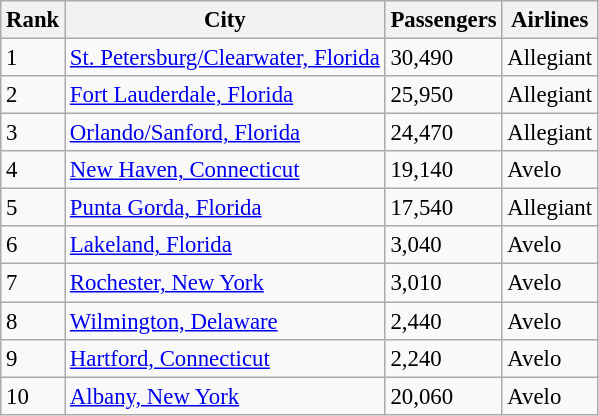<table class="wikitable sortable" style="font-size: 95%">
<tr>
<th>Rank</th>
<th>City</th>
<th>Passengers</th>
<th>Airlines</th>
</tr>
<tr>
<td>1</td>
<td> <a href='#'>St. Petersburg/Clearwater, Florida</a></td>
<td>30,490</td>
<td>Allegiant</td>
</tr>
<tr>
<td>2</td>
<td> <a href='#'>Fort Lauderdale, Florida</a></td>
<td>25,950</td>
<td>Allegiant</td>
</tr>
<tr>
<td>3</td>
<td> <a href='#'>Orlando/Sanford, Florida</a></td>
<td>24,470</td>
<td>Allegiant</td>
</tr>
<tr>
<td>4</td>
<td> <a href='#'>New Haven, Connecticut</a></td>
<td>19,140</td>
<td>Avelo</td>
</tr>
<tr>
<td>5</td>
<td> <a href='#'>Punta Gorda, Florida</a></td>
<td>17,540</td>
<td>Allegiant</td>
</tr>
<tr>
<td>6</td>
<td> <a href='#'>Lakeland, Florida</a></td>
<td>3,040</td>
<td>Avelo</td>
</tr>
<tr>
<td>7</td>
<td> <a href='#'>Rochester, New York</a></td>
<td>3,010</td>
<td>Avelo</td>
</tr>
<tr>
<td>8</td>
<td> <a href='#'>Wilmington, Delaware</a></td>
<td>2,440</td>
<td>Avelo</td>
</tr>
<tr>
<td>9</td>
<td> <a href='#'>Hartford, Connecticut</a></td>
<td>2,240</td>
<td>Avelo</td>
</tr>
<tr>
<td>10</td>
<td> <a href='#'>Albany, New York</a></td>
<td>20,060</td>
<td>Avelo</td>
</tr>
</table>
